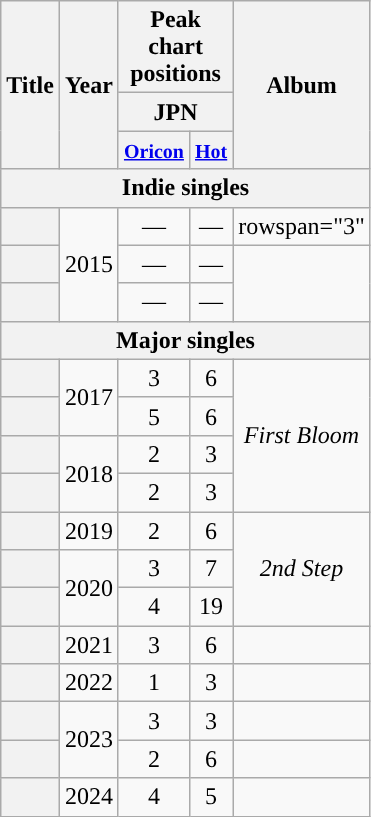<table class="wikitable plainrowheaders" style="text-align:center;">
<tr>
<th scope="col" rowspan="3">Title</th>
<th scope="col" rowspan="3">Year</th>
<th scope="col" colspan="2">Peak <br> chart <br> positions</th>
<th scope="col" rowspan="3">Album</th>
</tr>
<tr>
<th colspan="2">JPN</th>
</tr>
<tr>
<th scope="col" colspan="1"><small><a href='#'>Oricon</a></small></th>
<th scope="col" colspan="1"><small><a href='#'>Hot</a></small></th>
</tr>
<tr>
<th colspan="5">Indie singles</th>
</tr>
<tr>
<th scope="row"></th>
<td rowspan="3">2015</td>
<td>—</td>
<td>—</td>
<td>rowspan="3" </td>
</tr>
<tr>
<th scope="row"></th>
<td>—</td>
<td>—</td>
</tr>
<tr>
<th scope="row"></th>
<td>—</td>
<td>—</td>
</tr>
<tr>
<th colspan="5">Major singles</th>
</tr>
<tr>
<th scope="row"></th>
<td rowspan="2">2017</td>
<td>3</td>
<td>6</td>
<td rowspan="4"><em>First Bloom</em></td>
</tr>
<tr>
<th scope="row"></th>
<td>5</td>
<td>6</td>
</tr>
<tr>
<th scope="row"></th>
<td rowspan="2">2018</td>
<td>2</td>
<td>3</td>
</tr>
<tr>
<th scope="row"></th>
<td>2</td>
<td>3</td>
</tr>
<tr>
<th scope="row"></th>
<td>2019</td>
<td>2</td>
<td>6</td>
<td rowspan="3"><em>2nd Step</em></td>
</tr>
<tr>
<th scope="row"></th>
<td rowspan="2">2020</td>
<td>3</td>
<td>7</td>
</tr>
<tr>
<th scope="row"></th>
<td>4</td>
<td>19</td>
</tr>
<tr>
<th scope="row"></th>
<td>2021</td>
<td>3</td>
<td>6</td>
<td></td>
</tr>
<tr>
<th scope="row"></th>
<td>2022</td>
<td>1</td>
<td>3</td>
<td></td>
</tr>
<tr>
<th scope="row"></th>
<td rowspan="2">2023</td>
<td>3</td>
<td>3</td>
<td></td>
</tr>
<tr>
<th scope="row"></th>
<td>2</td>
<td>6</td>
<td></td>
</tr>
<tr>
<th scope="row"></th>
<td>2024</td>
<td>4</td>
<td>5</td>
<td></td>
</tr>
</table>
